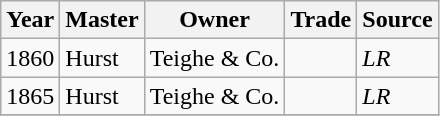<table class=" wikitable">
<tr>
<th>Year</th>
<th>Master</th>
<th>Owner</th>
<th>Trade</th>
<th>Source</th>
</tr>
<tr>
<td>1860</td>
<td>Hurst</td>
<td>Teighe & Co.</td>
<td></td>
<td><em>LR</em></td>
</tr>
<tr>
<td>1865</td>
<td>Hurst</td>
<td>Teighe & Co.</td>
<td></td>
<td><em>LR</em></td>
</tr>
<tr>
</tr>
</table>
